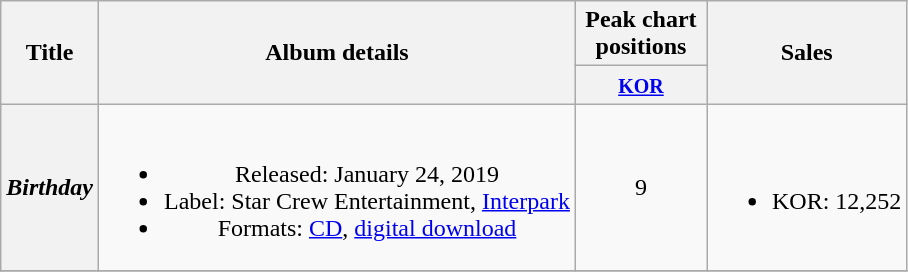<table class="wikitable plainrowheaders" style="text-align:center;">
<tr>
<th scope="col" rowspan="2">Title</th>
<th scope="col" rowspan="2">Album details</th>
<th scope="col" colspan="1" style="width:5em;">Peak chart positions</th>
<th scope="col" rowspan="2">Sales</th>
</tr>
<tr>
<th><small><a href='#'>KOR</a></small><br></th>
</tr>
<tr>
<th scope="row"><em>Birthday</em></th>
<td><br><ul><li>Released: January 24, 2019</li><li>Label: Star Crew Entertainment, <a href='#'>Interpark</a></li><li>Formats: <a href='#'>CD</a>, <a href='#'>digital download</a></li></ul></td>
<td>9</td>
<td><br><ul><li>KOR: 12,252</li></ul></td>
</tr>
<tr>
</tr>
</table>
